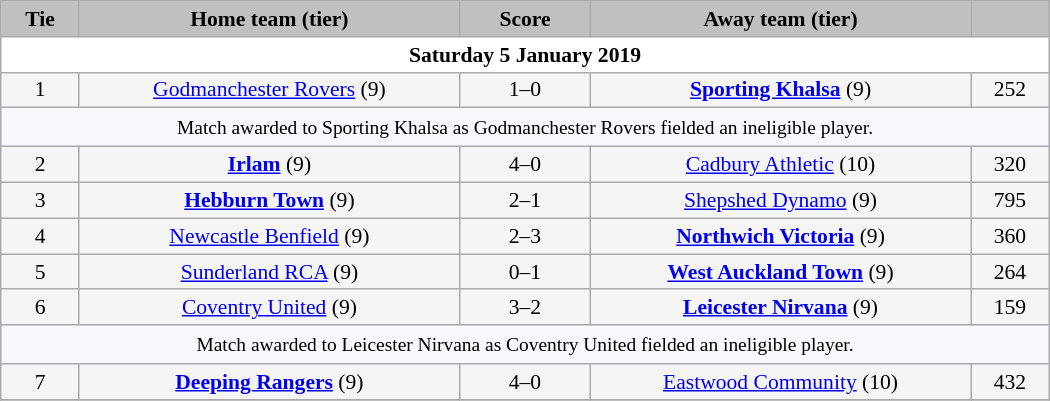<table class="wikitable" style="width: 700px; background:WhiteSmoke; text-align:center; font-size:90%">
<tr>
<td scope="col" style="width:  7.50%; background:silver;"><strong>Tie</strong></td>
<td scope="col" style="width: 36.25%; background:silver;"><strong>Home team (tier)</strong></td>
<td scope="col" style="width: 12.50%; background:silver;"><strong>Score</strong></td>
<td scope="col" style="width: 36.25%; background:silver;"><strong>Away team (tier)</strong></td>
<td scope="col" style="width:  7.50%; background:silver;"><strong></strong></td>
</tr>
<tr>
<td colspan="5" style= background:White><strong>Saturday 5 January 2019</strong></td>
</tr>
<tr>
<td>1</td>
<td><a href='#'>Godmanchester Rovers</a> (9)</td>
<td>1–0</td>
<td><strong><a href='#'>Sporting Khalsa</a></strong> (9)</td>
<td>252</td>
</tr>
<tr>
<td colspan="5" style="background:GhostWhite; height:20px; text-align:center; font-size:90%">Match awarded to Sporting Khalsa as Godmanchester Rovers fielded an ineligible player.</td>
</tr>
<tr>
<td>2</td>
<td><strong><a href='#'>Irlam</a></strong> (9)</td>
<td>4–0</td>
<td><a href='#'>Cadbury Athletic</a> (10)</td>
<td>320</td>
</tr>
<tr>
<td>3</td>
<td><strong><a href='#'>Hebburn Town</a></strong> (9)</td>
<td>2–1</td>
<td><a href='#'>Shepshed Dynamo</a> (9)</td>
<td>795</td>
</tr>
<tr>
<td>4</td>
<td><a href='#'>Newcastle Benfield</a> (9)</td>
<td>2–3</td>
<td><strong><a href='#'>Northwich Victoria</a></strong> (9)</td>
<td>360</td>
</tr>
<tr>
<td>5</td>
<td><a href='#'>Sunderland RCA</a> (9)</td>
<td>0–1 </td>
<td><strong><a href='#'>West Auckland Town</a></strong> (9)</td>
<td>264</td>
</tr>
<tr>
<td>6</td>
<td><a href='#'>Coventry United</a> (9)</td>
<td>3–2</td>
<td><strong><a href='#'>Leicester Nirvana</a></strong> (9)</td>
<td>159</td>
</tr>
<tr>
<td colspan="5" style="background:GhostWhite; height:20px; text-align:center; font-size:90%">Match awarded to Leicester Nirvana as Coventry United fielded an ineligible player.</td>
</tr>
<tr>
<td>7</td>
<td><strong><a href='#'>Deeping Rangers</a></strong> (9)</td>
<td>4–0</td>
<td><a href='#'>Eastwood Community</a> (10)</td>
<td>432</td>
</tr>
<tr>
</tr>
</table>
